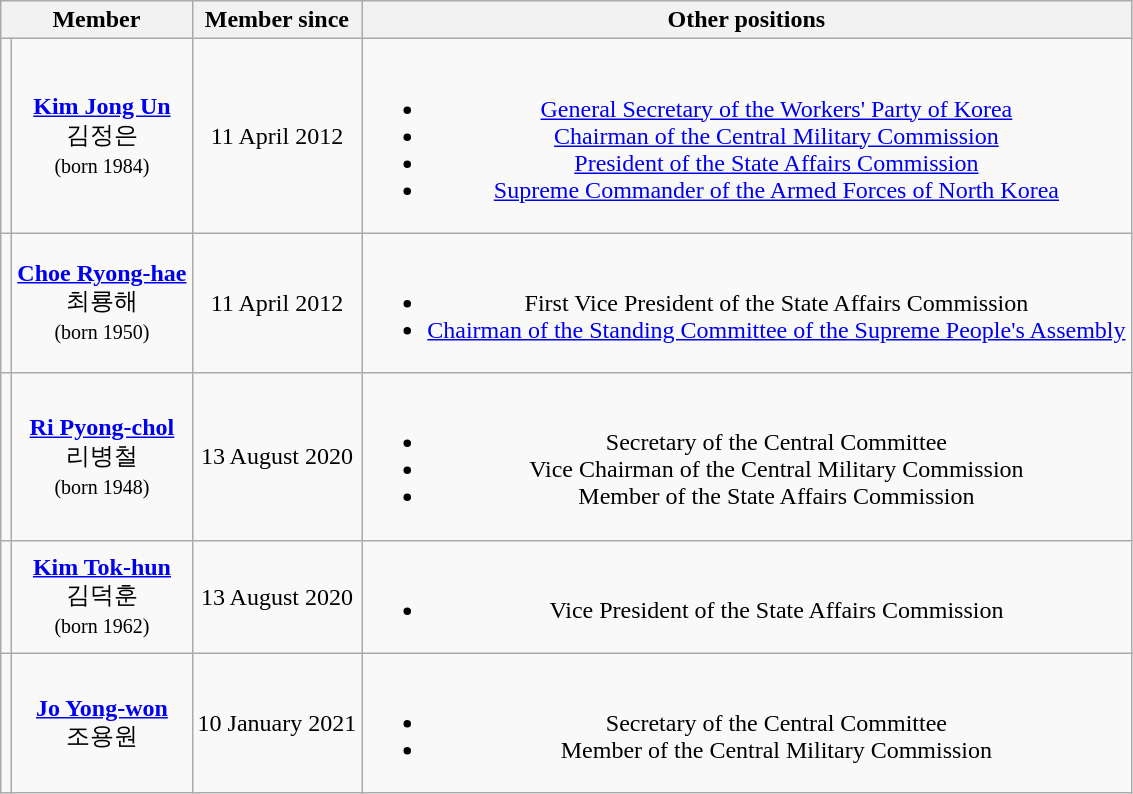<table class="wikitable" style="text-align:center;">
<tr>
<th colspan="2">Member</th>
<th>Member since</th>
<th>Other positions</th>
</tr>
<tr>
<td></td>
<td><strong><a href='#'>Kim Jong Un</a></strong><br>김정은<br><small>(born 1984)</small></td>
<td>11 April 2012</td>
<td><br><ul><li><a href='#'>General Secretary of the Workers' Party of Korea</a></li><li><a href='#'>Chairman of the Central Military Commission</a></li><li><a href='#'>President of the State Affairs Commission</a></li><li><a href='#'>Supreme Commander of the Armed Forces of North Korea</a></li></ul></td>
</tr>
<tr>
<td></td>
<td><strong><a href='#'>Choe Ryong-hae</a></strong><br>최룡해<br><small>(born 1950)</small></td>
<td>11 April 2012</td>
<td><br><ul><li>First Vice President of the State Affairs Commission</li><li><a href='#'>Chairman of the Standing Committee of the Supreme People's Assembly</a></li></ul></td>
</tr>
<tr>
<td></td>
<td><strong><a href='#'>Ri Pyong-chol</a></strong><br>리병철<br><small>(born 1948)</small></td>
<td>13 August 2020</td>
<td><br><ul><li>Secretary of the Central Committee</li><li>Vice Chairman of the Central Military Commission</li><li>Member of the State Affairs Commission</li></ul></td>
</tr>
<tr>
<td></td>
<td><strong><a href='#'>Kim Tok-hun</a></strong><br>김덕훈<br><small>(born 1962)</small></td>
<td>13 August 2020</td>
<td><br><ul><li>Vice President of the State Affairs Commission</li></ul></td>
</tr>
<tr>
<td></td>
<td><strong><a href='#'>Jo Yong-won</a></strong><br>조용원</td>
<td>10 January 2021</td>
<td><br><ul><li>Secretary of the Central Committee</li><li>Member of the Central Military Commission</li></ul></td>
</tr>
</table>
